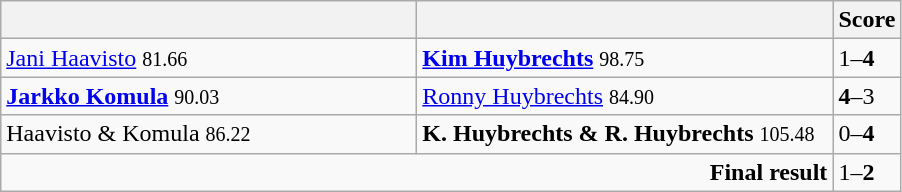<table class="wikitable">
<tr>
<th width=270></th>
<th width=270><strong></strong></th>
<th>Score</th>
</tr>
<tr>
<td><a href='#'>Jani Haavisto</a> <small><span>81.66</span></small></td>
<td><strong><a href='#'>Kim Huybrechts</a></strong> <small><span>98.75</span></small></td>
<td>1–<strong>4</strong></td>
</tr>
<tr>
<td><strong><a href='#'>Jarkko Komula</a></strong> <small><span>90.03</span></small></td>
<td><a href='#'>Ronny Huybrechts</a> <small><span>84.90</span></small></td>
<td><strong>4</strong>–3</td>
</tr>
<tr>
<td>Haavisto & Komula <small><span>86.22</span></small></td>
<td><strong>K. Huybrechts & R. Huybrechts</strong> <small><span>105.48</span></small></td>
<td>0–<strong>4</strong></td>
</tr>
<tr>
<td colspan="2" align="right"><strong>Final result</strong></td>
<td>1–<strong>2</strong></td>
</tr>
</table>
